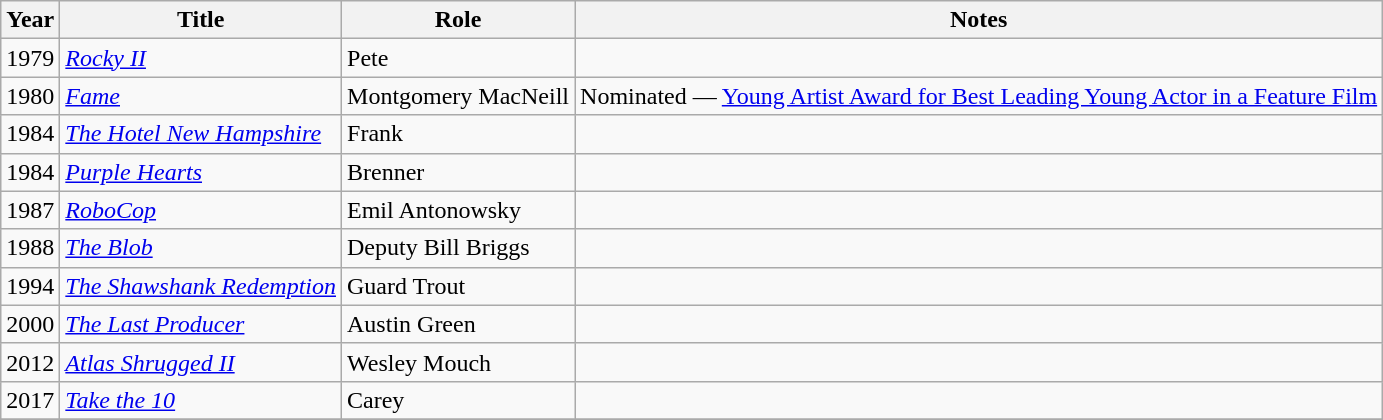<table class="wikitable sortable">
<tr>
<th>Year</th>
<th>Title</th>
<th>Role</th>
<th>Notes</th>
</tr>
<tr>
<td>1979</td>
<td><em><a href='#'>Rocky II</a></em></td>
<td>Pete</td>
<td></td>
</tr>
<tr>
<td>1980</td>
<td><em><a href='#'>Fame</a></em></td>
<td>Montgomery MacNeill</td>
<td>Nominated — <a href='#'>Young Artist Award for Best Leading Young Actor in a Feature Film</a></td>
</tr>
<tr>
<td>1984</td>
<td><em><a href='#'>The Hotel New Hampshire</a></em></td>
<td>Frank</td>
<td></td>
</tr>
<tr>
<td>1984</td>
<td><em><a href='#'>Purple Hearts</a></em></td>
<td>Brenner</td>
<td></td>
</tr>
<tr>
<td>1987</td>
<td><em><a href='#'>RoboCop</a></em></td>
<td>Emil Antonowsky</td>
<td></td>
</tr>
<tr>
<td>1988</td>
<td><em><a href='#'>The Blob</a></em></td>
<td>Deputy Bill Briggs</td>
<td></td>
</tr>
<tr>
<td>1994</td>
<td><em><a href='#'>The Shawshank Redemption</a></em></td>
<td>Guard Trout</td>
<td></td>
</tr>
<tr>
<td>2000</td>
<td><em><a href='#'>The Last Producer</a></em></td>
<td>Austin Green</td>
<td></td>
</tr>
<tr>
<td>2012</td>
<td><em><a href='#'>Atlas Shrugged II</a></em></td>
<td>Wesley Mouch</td>
<td></td>
</tr>
<tr>
<td>2017</td>
<td><em><a href='#'>Take the 10</a></em></td>
<td>Carey</td>
<td></td>
</tr>
<tr>
</tr>
</table>
